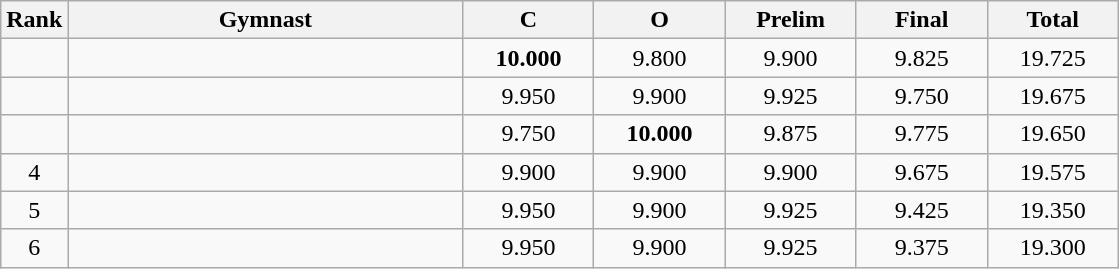<table class="wikitable" style="text-align:center">
<tr>
<th>Rank</th>
<th style="width:16em">Gymnast</th>
<th style="width:5em">C</th>
<th style="width:5em">O</th>
<th style="width:5em">Prelim</th>
<th style="width:5em">Final</th>
<th style="width:5em">Total</th>
</tr>
<tr>
<td></td>
<td align=left></td>
<td><strong>10.000</strong></td>
<td>9.800</td>
<td>9.900</td>
<td>9.825</td>
<td>19.725</td>
</tr>
<tr>
<td></td>
<td align=left></td>
<td>9.950</td>
<td>9.900</td>
<td>9.925</td>
<td>9.750</td>
<td>19.675</td>
</tr>
<tr>
<td></td>
<td align=left></td>
<td>9.750</td>
<td><strong>10.000</strong></td>
<td>9.875</td>
<td>9.775</td>
<td>19.650</td>
</tr>
<tr>
<td>4</td>
<td align=left></td>
<td>9.900</td>
<td>9.900</td>
<td>9.900</td>
<td>9.675</td>
<td>19.575</td>
</tr>
<tr>
<td>5</td>
<td align=left></td>
<td>9.950</td>
<td>9.900</td>
<td>9.925</td>
<td>9.425</td>
<td>19.350</td>
</tr>
<tr>
<td>6</td>
<td align=left></td>
<td>9.950</td>
<td>9.900</td>
<td>9.925</td>
<td>9.375</td>
<td>19.300</td>
</tr>
</table>
